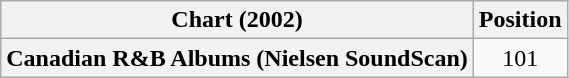<table class="wikitable plainrowheaders" style="text-align:center;">
<tr>
<th>Chart (2002)</th>
<th>Position</th>
</tr>
<tr>
<th scope="row">Canadian R&B Albums (Nielsen SoundScan)</th>
<td>101</td>
</tr>
</table>
